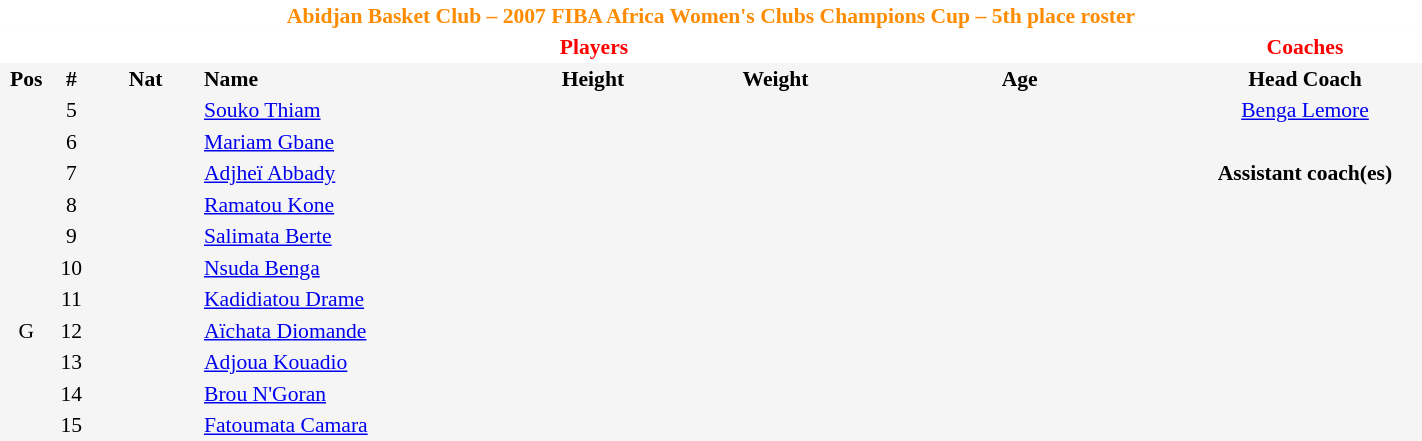<table border=0 cellpadding=2 cellspacing=0  |- bgcolor=#f5f5f5 style="text-align:center; font-size:90%;" width=75%>
<tr>
<td colspan="8" style="background: white; color: #ff8c00"><strong>Abidjan Basket Club – 2007 FIBA Africa Women's Clubs Champions Cup – 5th place roster</strong></td>
</tr>
<tr>
<td colspan="7" style="background: white; color: red"><strong>Players</strong></td>
<td style="background: white; color: red"><strong>Coaches</strong></td>
</tr>
<tr style="background=#f5f5f5; color: black">
<th width=5px>Pos</th>
<th width=5px>#</th>
<th width=50px>Nat</th>
<th width=135px align=left>Name</th>
<th width=100px>Height</th>
<th width=70px>Weight</th>
<th width=160px>Age</th>
<th width=110px>Head Coach</th>
</tr>
<tr>
<td></td>
<td>5</td>
<td></td>
<td align=left><a href='#'>Souko Thiam</a></td>
<td></td>
<td></td>
<td><span></span></td>
<td> <a href='#'>Benga Lemore</a></td>
</tr>
<tr>
<td></td>
<td>6</td>
<td></td>
<td align=left><a href='#'>Mariam Gbane</a></td>
<td></td>
<td></td>
<td><span></span></td>
</tr>
<tr>
<td></td>
<td>7</td>
<td></td>
<td align=left><a href='#'>Adjheï Abbady</a></td>
<td></td>
<td></td>
<td><span></span></td>
<td><strong>Assistant coach(es)</strong></td>
</tr>
<tr>
<td></td>
<td>8</td>
<td></td>
<td align=left><a href='#'>Ramatou Kone</a></td>
<td></td>
<td></td>
<td><span></span></td>
<td></td>
</tr>
<tr>
<td></td>
<td>9</td>
<td></td>
<td align=left><a href='#'>Salimata Berte</a></td>
<td></td>
<td></td>
<td><span></span></td>
<td></td>
</tr>
<tr>
<td></td>
<td>10</td>
<td></td>
<td align=left><a href='#'>Nsuda Benga</a></td>
<td></td>
<td></td>
<td><span></span></td>
</tr>
<tr>
<td></td>
<td>11</td>
<td></td>
<td align=left><a href='#'>Kadidiatou Drame</a></td>
<td></td>
<td></td>
<td><span></span></td>
</tr>
<tr>
<td>G</td>
<td>12</td>
<td></td>
<td align=left><a href='#'>Aïchata Diomande</a></td>
<td><span></span></td>
<td></td>
<td><span></span></td>
</tr>
<tr>
<td></td>
<td>13</td>
<td></td>
<td align=left><a href='#'>Adjoua Kouadio</a></td>
<td></td>
<td></td>
<td><span></span></td>
</tr>
<tr>
<td></td>
<td>14</td>
<td></td>
<td align=left><a href='#'>Brou N'Goran</a></td>
<td></td>
<td></td>
<td><span></span></td>
</tr>
<tr>
<td></td>
<td>15</td>
<td></td>
<td align=left><a href='#'>Fatoumata Camara</a></td>
<td></td>
<td></td>
<td><span></span></td>
</tr>
</table>
